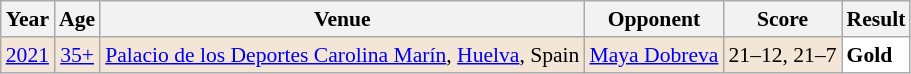<table class="sortable wikitable" style="font-size: 90%;">
<tr>
<th>Year</th>
<th>Age</th>
<th>Venue</th>
<th>Opponent</th>
<th>Score</th>
<th>Result</th>
</tr>
<tr style="background:#F3E6D7">
<td align="center"><a href='#'>2021</a></td>
<td align="center"><a href='#'>35+</a></td>
<td><a href='#'>Palacio de los Deportes Carolina Marín</a>, <a href='#'>Huelva</a>, Spain</td>
<td> <a href='#'>Maya Dobreva</a></td>
<td>21–12, 21–7</td>
<td bgcolor="#FFFFFF"> <strong>Gold</strong></td>
</tr>
</table>
